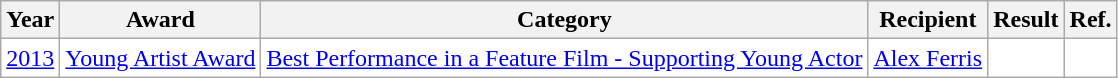<table class="wikitable" rowspan=5; style="text-align: center; background:#ffffff;">
<tr>
<th>Year</th>
<th>Award</th>
<th>Category</th>
<th>Recipient</th>
<th>Result</th>
<th>Ref.</th>
</tr>
<tr>
<td><a href='#'>2013</a></td>
<td><a href='#'>Young Artist Award</a></td>
<td><a href='#'>Best Performance in a Feature Film - Supporting Young Actor</a></td>
<td><a href='#'>Alex Ferris</a></td>
<td></td>
<td></td>
</tr>
</table>
